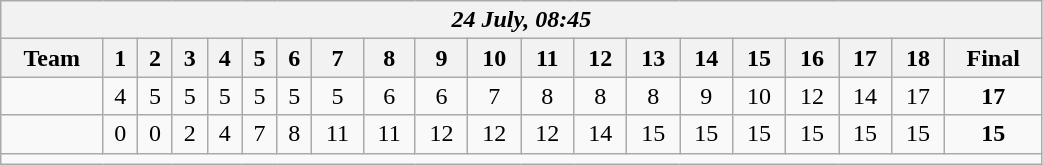<table class=wikitable style="text-align:center; width: 55%">
<tr>
<th colspan=20><em>24 July, 08:45</em></th>
</tr>
<tr>
<th>Team</th>
<th>1</th>
<th>2</th>
<th>3</th>
<th>4</th>
<th>5</th>
<th>6</th>
<th>7</th>
<th>8</th>
<th>9</th>
<th>10</th>
<th>11</th>
<th>12</th>
<th>13</th>
<th>14</th>
<th>15</th>
<th>16</th>
<th>17</th>
<th>18</th>
<th>Final</th>
</tr>
<tr>
<td align=left><strong></strong></td>
<td>4</td>
<td>5</td>
<td>5</td>
<td>5</td>
<td>5</td>
<td>5</td>
<td>5</td>
<td>6</td>
<td>6</td>
<td>7</td>
<td>8</td>
<td>8</td>
<td>8</td>
<td>9</td>
<td>10</td>
<td>12</td>
<td>14</td>
<td>17</td>
<td><strong>17</strong></td>
</tr>
<tr>
<td align=left></td>
<td>0</td>
<td>0</td>
<td>2</td>
<td>4</td>
<td>7</td>
<td>8</td>
<td>11</td>
<td>11</td>
<td>12</td>
<td>12</td>
<td>12</td>
<td>14</td>
<td>15</td>
<td>15</td>
<td>15</td>
<td>15</td>
<td>15</td>
<td>15</td>
<td><strong>15</strong></td>
</tr>
<tr>
<td colspan=20></td>
</tr>
</table>
